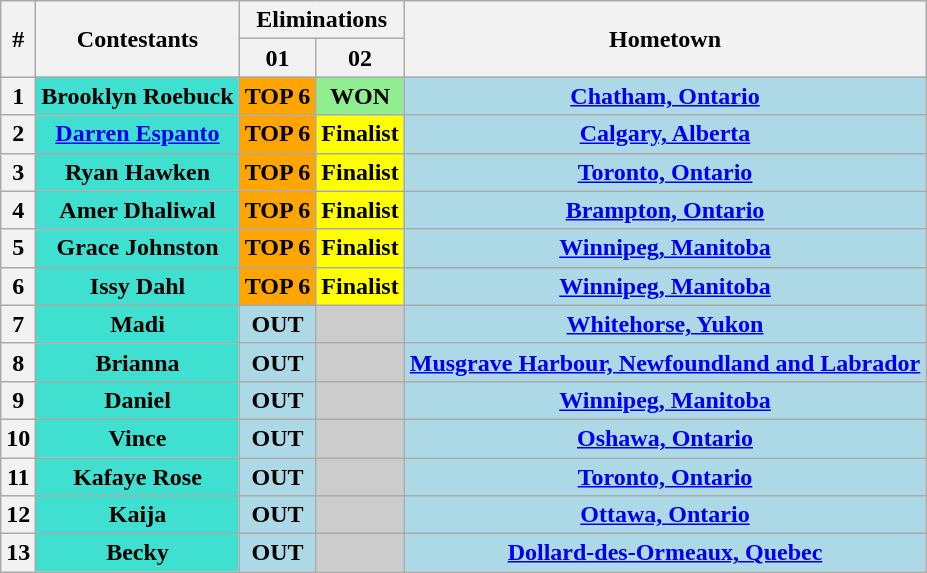<table class="wikitable" style="text-align:center;">
<tr>
<th rowspan=2>#</th>
<th rowspan=2>Contestants</th>
<th colspan=2>Eliminations</th>
<th rowspan=2>Hometown</th>
</tr>
<tr>
<th>01</th>
<th>02</th>
</tr>
<tr>
<th>1</th>
<td style="background:Turquoise"><strong>Brooklyn Roebuck</strong></td>
<td style="background:Orange"><strong>TOP 6</strong></td>
<td style="background:lightgreen "><strong>WON</strong></td>
<td style="background:lightblue;"><strong><a href='#'>Chatham, Ontario</a></strong></td>
</tr>
<tr>
<th>2</th>
<td style="background:Turquoise;"><strong><a href='#'>Darren Espanto</a></strong></td>
<td style="background:Orange;"><strong>TOP 6</strong></td>
<td style="background:yellow "><strong>Finalist</strong></td>
<td style="background:lightblue;"><strong><a href='#'>Calgary, Alberta</a></strong></td>
</tr>
<tr>
<th>3</th>
<td style="background:Turquoise;"><strong> Ryan Hawken</strong></td>
<td style="background:Orange;"><strong>TOP 6</strong></td>
<td style="background:Yellow"><strong>Finalist</strong></td>
<td style="background:lightblue;"><strong><a href='#'>Toronto, Ontario</a></strong></td>
</tr>
<tr>
<th>4</th>
<td style="background:Turquoise;"><strong> Amer Dhaliwal</strong></td>
<td style="background:Orange;"><strong>TOP 6</strong></td>
<td style="background:Yellow"><strong>Finalist</strong></td>
<td style="background:lightblue;"><strong><a href='#'>Brampton, Ontario</a></strong></td>
</tr>
<tr>
<th>5</th>
<td style="background:Turquoise;"><strong> Grace Johnston</strong></td>
<td style="background:Orange;"><strong>TOP 6</strong></td>
<td style="background:Yellow"><strong>Finalist</strong></td>
<td style="background:lightblue;"><strong><a href='#'>Winnipeg, Manitoba</a></strong></td>
</tr>
<tr>
<th>6</th>
<td style="background:Turquoise;"><strong> Issy Dahl</strong></td>
<td style="background:Orange;"><strong>TOP 6</strong></td>
<td style="background:Yellow"><strong>Finalist</strong></td>
<td style="background:lightblue;"><strong><a href='#'>Winnipeg, Manitoba</a></strong></td>
</tr>
<tr>
<th>7</th>
<td style="background:Turquoise;"><strong> Madi</strong></td>
<td style="background:lightblue;"><strong>OUT</strong></td>
<td style="background:#ccc"></td>
<td style="background:lightblue;"><strong><a href='#'>Whitehorse, Yukon</a></strong></td>
</tr>
<tr>
<th>8</th>
<td style="background:Turquoise;"><strong> Brianna</strong></td>
<td style="background:lightblue;"><strong>OUT</strong></td>
<td style="background:#ccc"></td>
<td style="background:lightblue;"><strong><a href='#'>Musgrave Harbour, Newfoundland and Labrador</a></strong></td>
</tr>
<tr>
<th>9</th>
<td style="background:Turquoise;"><strong> Daniel </strong></td>
<td style="background:lightblue;"><strong>OUT</strong></td>
<td style="background:#ccc"></td>
<td style="background:lightblue;"><strong><a href='#'>Winnipeg, Manitoba</a></strong></td>
</tr>
<tr>
<th>10</th>
<td style="background:Turquoise;"><strong> Vince</strong></td>
<td style="background:lightblue;"><strong>OUT</strong></td>
<td style="background:#ccc"></td>
<td style="background:lightblue;"><strong><a href='#'>Oshawa, Ontario</a></strong></td>
</tr>
<tr>
<th>11</th>
<td style="background:Turquoise;"><strong>Kafaye Rose</strong></td>
<td style="background:lightblue;"><strong>OUT</strong></td>
<td style="background:#ccc"></td>
<td style="background:lightblue;"><strong><a href='#'>Toronto, Ontario</a></strong></td>
</tr>
<tr>
<th>12</th>
<td style="background:Turquoise;"><strong> Kaija</strong></td>
<td style="background:lightblue;"><strong>OUT</strong></td>
<td style="background:#ccc"></td>
<td style="background:lightblue;"><strong><a href='#'>Ottawa, Ontario</a></strong></td>
</tr>
<tr>
<th>13</th>
<td style="background:Turquoise;"><strong> Becky</strong></td>
<td style="background:lightblue;"><strong>OUT</strong></td>
<td style="background:#ccc"></td>
<td style="background:lightblue;"><strong><a href='#'>Dollard-des-Ormeaux, Quebec</a></strong></td>
</tr>
</table>
